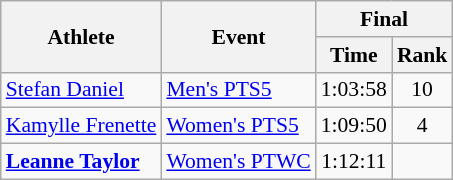<table class="wikitable" style="font-size:90%">
<tr>
<th rowspan="2">Athlete</th>
<th rowspan="2">Event</th>
<th colspan="2">Final</th>
</tr>
<tr>
<th>Time</th>
<th>Rank</th>
</tr>
<tr align=center>
<td align=left><a href='#'>Stefan Daniel</a></td>
<td align=left><a href='#'>Men's PTS5</a></td>
<td>1:03:58</td>
<td>10</td>
</tr>
<tr align=center>
<td align=left><a href='#'>Kamylle Frenette</a></td>
<td align=left><a href='#'>Women's PTS5</a></td>
<td>1:09:50</td>
<td>4</td>
</tr>
<tr align=center>
<td align=left><strong><a href='#'>Leanne Taylor</a></strong></td>
<td align=left><a href='#'>Women's PTWC</a></td>
<td>1:12:11</td>
<td></td>
</tr>
</table>
